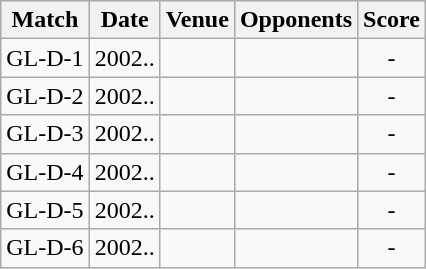<table class="wikitable" style="text-align:center;">
<tr>
<th>Match</th>
<th>Date</th>
<th>Venue</th>
<th>Opponents</th>
<th>Score</th>
</tr>
<tr>
<td>GL-D-1</td>
<td>2002..</td>
<td></td>
<td></td>
<td>-</td>
</tr>
<tr>
<td>GL-D-2</td>
<td>2002..</td>
<td></td>
<td></td>
<td>-</td>
</tr>
<tr>
<td>GL-D-3</td>
<td>2002..</td>
<td></td>
<td></td>
<td>-</td>
</tr>
<tr>
<td>GL-D-4</td>
<td>2002..</td>
<td></td>
<td></td>
<td>-</td>
</tr>
<tr>
<td>GL-D-5</td>
<td>2002..</td>
<td></td>
<td></td>
<td>-</td>
</tr>
<tr>
<td>GL-D-6</td>
<td>2002..</td>
<td></td>
<td></td>
<td>-</td>
</tr>
</table>
